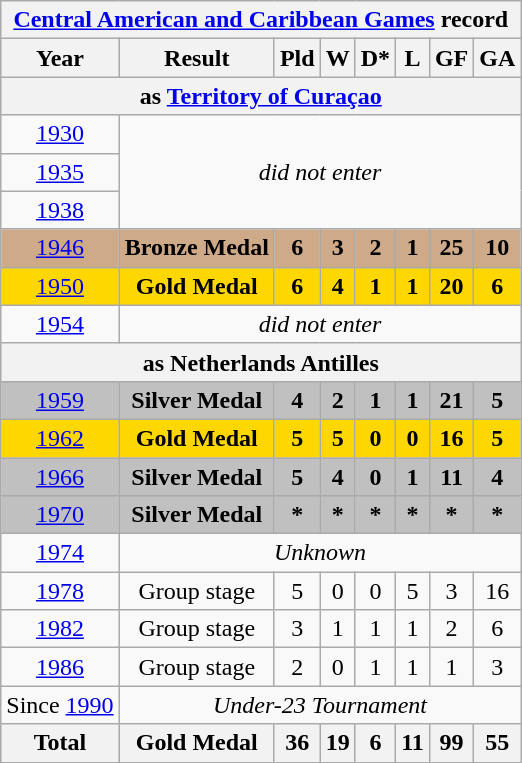<table class="wikitable" style="text-align: center;">
<tr>
<th colspan=9><a href='#'>Central American and Caribbean Games</a> record</th>
</tr>
<tr>
<th>Year</th>
<th>Result</th>
<th>Pld</th>
<th>W</th>
<th>D*</th>
<th>L</th>
<th>GF</th>
<th>GA</th>
</tr>
<tr>
<th colspan=8>as  <a href='#'>Territory of Curaçao</a></th>
</tr>
<tr>
<td> <a href='#'>1930</a></td>
<td colspan=8 rowspan=3><em>did not enter</em></td>
</tr>
<tr>
<td> <a href='#'>1935</a></td>
</tr>
<tr>
<td> <a href='#'>1938</a></td>
</tr>
<tr bgcolor=#cfaa88>
<td> <a href='#'>1946</a></td>
<td><strong>Bronze Medal</strong></td>
<td><strong>6</strong></td>
<td><strong>3</strong></td>
<td><strong>2</strong></td>
<td><strong>1</strong></td>
<td><strong>25</strong></td>
<td><strong>10</strong></td>
</tr>
<tr bgcolor=gold>
<td> <a href='#'>1950</a></td>
<td><strong>Gold Medal</strong></td>
<td><strong>6</strong></td>
<td><strong>4</strong></td>
<td><strong>1</strong></td>
<td><strong>1</strong></td>
<td><strong>20</strong></td>
<td><strong>6</strong></td>
</tr>
<tr>
<td> <a href='#'>1954</a></td>
<td colspan=8><em>did not enter</em></td>
</tr>
<tr>
<th colspan=8>as  Netherlands Antilles</th>
</tr>
<tr bgcolor=silver>
<td> <a href='#'>1959</a></td>
<td><strong>Silver Medal</strong></td>
<td><strong>4</strong></td>
<td><strong>2</strong></td>
<td><strong>1</strong></td>
<td><strong>1</strong></td>
<td><strong>21</strong></td>
<td><strong>5</strong></td>
</tr>
<tr bgcolor=gold>
<td> <a href='#'>1962</a></td>
<td><strong>Gold Medal</strong></td>
<td><strong>5</strong></td>
<td><strong>5</strong></td>
<td><strong>0</strong></td>
<td><strong>0</strong></td>
<td><strong>16</strong></td>
<td><strong>5</strong></td>
</tr>
<tr bgcolor=silver>
<td> <a href='#'>1966</a></td>
<td><strong>Silver Medal</strong></td>
<td><strong>5</strong></td>
<td><strong>4</strong></td>
<td><strong>0</strong></td>
<td><strong>1</strong></td>
<td><strong>11</strong></td>
<td><strong>4</strong></td>
</tr>
<tr bgcolor=silver>
<td> <a href='#'>1970</a></td>
<td><strong>Silver Medal</strong></td>
<td><strong>*</strong></td>
<td><strong>*</strong></td>
<td><strong>*</strong></td>
<td><strong>*</strong></td>
<td><strong>*</strong></td>
<td><strong>*</strong></td>
</tr>
<tr>
<td> <a href='#'>1974</a></td>
<td colspan=7><em>Unknown</em></td>
</tr>
<tr>
<td> <a href='#'>1978</a></td>
<td>Group stage</td>
<td>5</td>
<td>0</td>
<td>0</td>
<td>5</td>
<td>3</td>
<td>16</td>
</tr>
<tr>
<td> <a href='#'>1982</a></td>
<td>Group stage</td>
<td>3</td>
<td>1</td>
<td>1</td>
<td>1</td>
<td>2</td>
<td>6</td>
</tr>
<tr>
<td> <a href='#'>1986</a></td>
<td>Group stage</td>
<td>2</td>
<td>0</td>
<td>1</td>
<td>1</td>
<td>1</td>
<td>3</td>
</tr>
<tr>
<td>Since  <a href='#'>1990</a></td>
<td colspan=7><em>Under-23 Tournament</em></td>
</tr>
<tr>
<th>Total</th>
<th>Gold Medal</th>
<th>36</th>
<th>19</th>
<th>6</th>
<th>11</th>
<th>99</th>
<th>55</th>
</tr>
</table>
